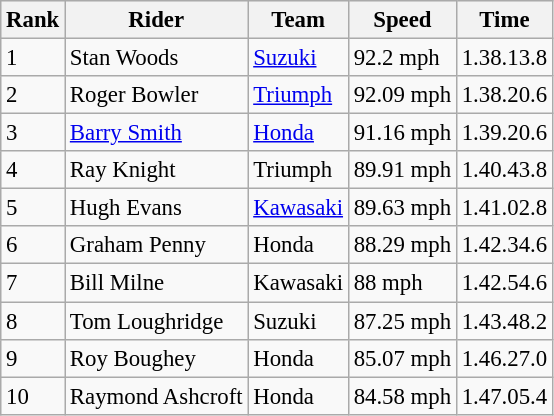<table class="wikitable" style="font-size: 95%;">
<tr style="background:#efefef;">
<th>Rank</th>
<th>Rider</th>
<th>Team</th>
<th>Speed</th>
<th>Time</th>
</tr>
<tr>
<td>1</td>
<td> Stan Woods</td>
<td><a href='#'>Suzuki</a></td>
<td>92.2 mph</td>
<td>1.38.13.8</td>
</tr>
<tr>
<td>2</td>
<td> Roger Bowler</td>
<td><a href='#'>Triumph</a></td>
<td>92.09 mph</td>
<td>1.38.20.6</td>
</tr>
<tr>
<td>3</td>
<td> <a href='#'>Barry Smith</a></td>
<td><a href='#'>Honda</a></td>
<td>91.16 mph</td>
<td>1.39.20.6</td>
</tr>
<tr>
<td>4</td>
<td> Ray Knight</td>
<td>Triumph</td>
<td>89.91 mph</td>
<td>1.40.43.8</td>
</tr>
<tr>
<td>5</td>
<td> Hugh Evans</td>
<td><a href='#'>Kawasaki</a></td>
<td>89.63 mph</td>
<td>1.41.02.8</td>
</tr>
<tr>
<td>6</td>
<td> Graham Penny</td>
<td>Honda</td>
<td>88.29 mph</td>
<td>1.42.34.6</td>
</tr>
<tr>
<td>7</td>
<td> Bill Milne</td>
<td>Kawasaki</td>
<td>88 mph</td>
<td>1.42.54.6</td>
</tr>
<tr>
<td>8</td>
<td> Tom Loughridge</td>
<td>Suzuki</td>
<td>87.25 mph</td>
<td>1.43.48.2</td>
</tr>
<tr>
<td>9</td>
<td> Roy Boughey</td>
<td>Honda</td>
<td>85.07 mph</td>
<td>1.46.27.0</td>
</tr>
<tr>
<td>10</td>
<td> Raymond Ashcroft</td>
<td>Honda</td>
<td>84.58 mph</td>
<td>1.47.05.4</td>
</tr>
</table>
